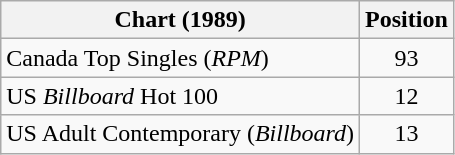<table class="wikitable sortable">
<tr>
<th>Chart (1989)</th>
<th>Position</th>
</tr>
<tr>
<td>Canada Top Singles (<em>RPM</em>)</td>
<td align="center">93</td>
</tr>
<tr>
<td>US <em>Billboard</em> Hot 100</td>
<td align="center">12</td>
</tr>
<tr>
<td>US Adult Contemporary (<em>Billboard</em>)</td>
<td align="center">13</td>
</tr>
</table>
